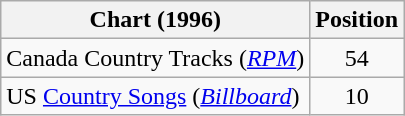<table class="wikitable sortable">
<tr>
<th scope="col">Chart (1996)</th>
<th scope="col">Position</th>
</tr>
<tr>
<td>Canada Country Tracks (<em><a href='#'>RPM</a></em>)</td>
<td align="center">54</td>
</tr>
<tr>
<td>US <a href='#'>Country Songs</a> (<em><a href='#'>Billboard</a></em>)</td>
<td align="center">10</td>
</tr>
</table>
